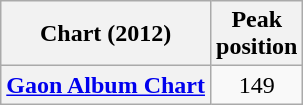<table class="wikitable plainrowheaders sortable" style="text-align:center;" border="1">
<tr>
<th scope="col">Chart (2012)</th>
<th scope="col">Peak<br>position</th>
</tr>
<tr>
<th scope="row"><a href='#'>Gaon Album Chart</a></th>
<td>149</td>
</tr>
</table>
